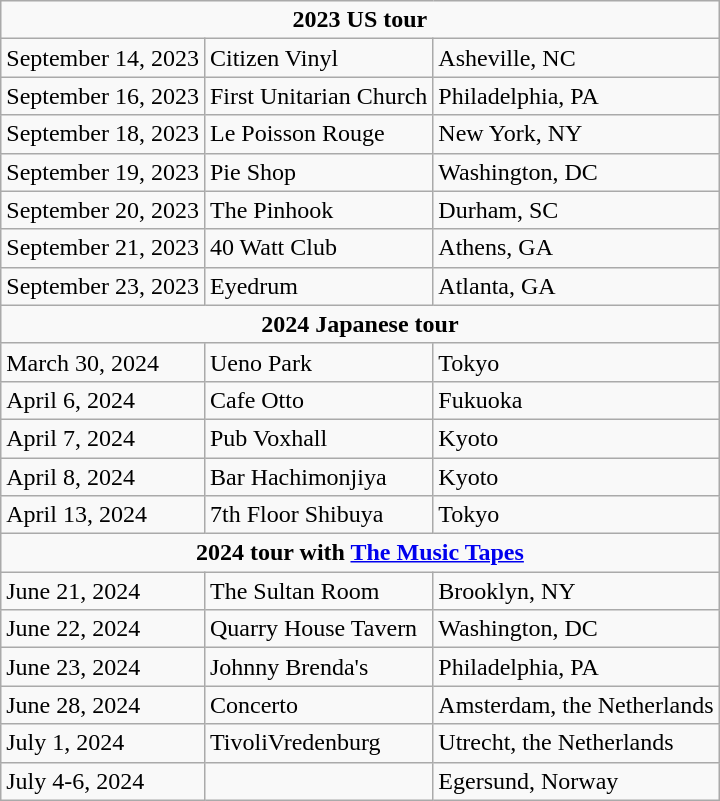<table class="wikitable">
<tr>
<td colspan = 3 style="text-align: center;"><strong>2023 US tour</strong></td>
</tr>
<tr>
<td>September 14, 2023</td>
<td>Citizen Vinyl</td>
<td>Asheville, NC</td>
</tr>
<tr>
<td>September 16, 2023</td>
<td>First Unitarian Church</td>
<td>Philadelphia, PA</td>
</tr>
<tr>
<td>September 18, 2023</td>
<td>Le Poisson Rouge</td>
<td>New York, NY</td>
</tr>
<tr>
<td>September 19, 2023</td>
<td>Pie Shop</td>
<td>Washington, DC</td>
</tr>
<tr>
<td>September 20, 2023</td>
<td>The Pinhook</td>
<td>Durham, SC</td>
</tr>
<tr>
<td>September 21, 2023</td>
<td>40 Watt Club</td>
<td>Athens, GA</td>
</tr>
<tr>
<td>September 23, 2023</td>
<td>Eyedrum</td>
<td>Atlanta, GA</td>
</tr>
<tr>
<td colspan = 3 style="text-align: center;"><strong>2024 Japanese tour</strong></td>
</tr>
<tr>
<td>March 30, 2024</td>
<td>Ueno Park</td>
<td>Tokyo</td>
</tr>
<tr>
<td>April 6, 2024</td>
<td>Cafe Otto</td>
<td>Fukuoka</td>
</tr>
<tr>
<td>April 7, 2024</td>
<td>Pub Voxhall</td>
<td>Kyoto</td>
</tr>
<tr>
<td>April 8, 2024</td>
<td>Bar Hachimonjiya</td>
<td>Kyoto</td>
</tr>
<tr>
<td>April 13, 2024</td>
<td>7th Floor Shibuya</td>
<td>Tokyo</td>
</tr>
<tr>
<td colspan = 3 style="text-align: center;"><strong>2024 tour with <a href='#'>The Music Tapes</a></strong></td>
</tr>
<tr>
<td>June 21, 2024</td>
<td>The Sultan Room</td>
<td>Brooklyn, NY</td>
</tr>
<tr>
<td>June 22, 2024</td>
<td>Quarry House Tavern</td>
<td>Washington, DC</td>
</tr>
<tr>
<td>June 23, 2024</td>
<td>Johnny Brenda's</td>
<td>Philadelphia, PA</td>
</tr>
<tr>
<td>June 28, 2024</td>
<td>Concerto</td>
<td>Amsterdam, the Netherlands</td>
</tr>
<tr>
<td>July 1, 2024</td>
<td>TivoliVredenburg</td>
<td>Utrecht, the Netherlands</td>
</tr>
<tr>
<td>July 4-6, 2024</td>
<td></td>
<td>Egersund, Norway</td>
</tr>
</table>
